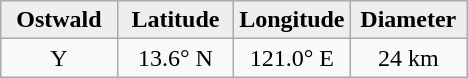<table class="wikitable">
<tr>
<th width="25%" style="background:#eeeeee;">Ostwald</th>
<th width="25%" style="background:#eeeeee;">Latitude</th>
<th width="25%" style="background:#eeeeee;">Longitude</th>
<th width="25%" style="background:#eeeeee;">Diameter</th>
</tr>
<tr>
<td align="center">Y</td>
<td align="center">13.6° N</td>
<td align="center">121.0° E</td>
<td align="center">24 km</td>
</tr>
</table>
